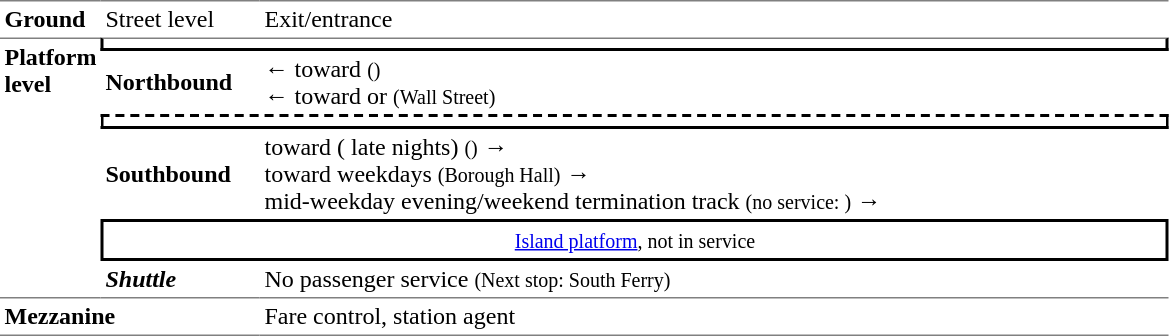<table border=0 cellspacing=0 cellpadding=3>
<tr>
<td style="border-top:solid 1px gray;" width=50><strong>Ground</strong></td>
<td style="border-top:solid 1px gray;" width=100>Street level</td>
<td style="border-top:solid 1px gray;" width=600>Exit/entrance<br></td>
</tr>
<tr>
<td style="border-top:solid 1px gray;border-bottom:solid 1px gray;vertical-align:top;" rowspan=6><strong>Platform<br>level</strong></td>
<td style="border-top:solid 1px gray;border-right:solid 2px black;border-left:solid 2px black;border-bottom:solid 2px black;text-align:center;" colspan=2></td>
</tr>
<tr>
<td><span><strong>Northbound</strong></span></td>
<td>←  toward  <small>()</small><br>←  toward  or  <small>(Wall Street)</small></td>
</tr>
<tr>
<td style="border-top:dashed 2px black;border-right:solid 2px black;border-left:solid 2px black;border-bottom:solid 2px black;text-align:center;" colspan=2></td>
</tr>
<tr>
<td><span><strong>Southbound</strong></span></td>
<td>  toward  ( late nights) <small>()</small> →<br>  toward  weekdays <small>(Borough Hall)</small> →<br>  mid-weekday evening/weekend termination track <small>(no service: )</small> →</td>
</tr>
<tr>
<td style="border-top:solid 2px black;border-right:solid 2px black;border-left:solid 2px black;border-bottom:solid 2px black;text-align:center;" colspan=2><small><a href='#'>Island platform</a>, not in service</small></td>
</tr>
<tr>
<td style="border-bottom:solid 1px gray;"><strong><em>Shuttle</em></strong></td>
<td style="border-bottom:solid 1px gray;"> No passenger service <small>(Next stop: South Ferry)</small></td>
</tr>
<tr>
<td style="border-bottom:solid 1px gray;" colspan=2><strong>Mezzanine</strong></td>
<td style="border-bottom:solid 1px gray;">Fare control, station agent</td>
</tr>
</table>
